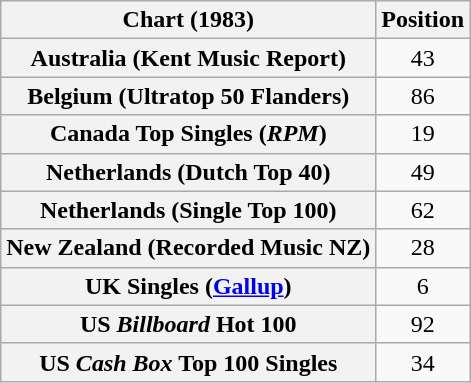<table class="wikitable sortable plainrowheaders" style="text-align:center">
<tr>
<th scope="col">Chart (1983)</th>
<th scope="col">Position</th>
</tr>
<tr>
<th scope="row">Australia (Kent Music Report)</th>
<td>43</td>
</tr>
<tr>
<th scope="row">Belgium (Ultratop 50 Flanders)</th>
<td>86</td>
</tr>
<tr>
<th scope="row">Canada Top Singles (<em>RPM</em>)</th>
<td>19</td>
</tr>
<tr>
<th scope="row">Netherlands (Dutch Top 40)</th>
<td>49</td>
</tr>
<tr>
<th scope="row">Netherlands (Single Top 100)</th>
<td>62</td>
</tr>
<tr>
<th scope="row">New Zealand (Recorded Music NZ)</th>
<td>28</td>
</tr>
<tr>
<th scope="row">UK Singles (<a href='#'>Gallup</a>)</th>
<td>6</td>
</tr>
<tr>
<th scope="row">US <em>Billboard</em> Hot 100</th>
<td>92</td>
</tr>
<tr>
<th scope="row">US <em>Cash Box</em> Top 100 Singles</th>
<td>34</td>
</tr>
</table>
